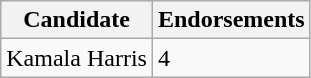<table class="wikitable sortable">
<tr>
<th>Candidate</th>
<th>Endorsements</th>
</tr>
<tr>
<td data-sort-value="Harris" >Kamala Harris</td>
<td>4</td>
</tr>
</table>
